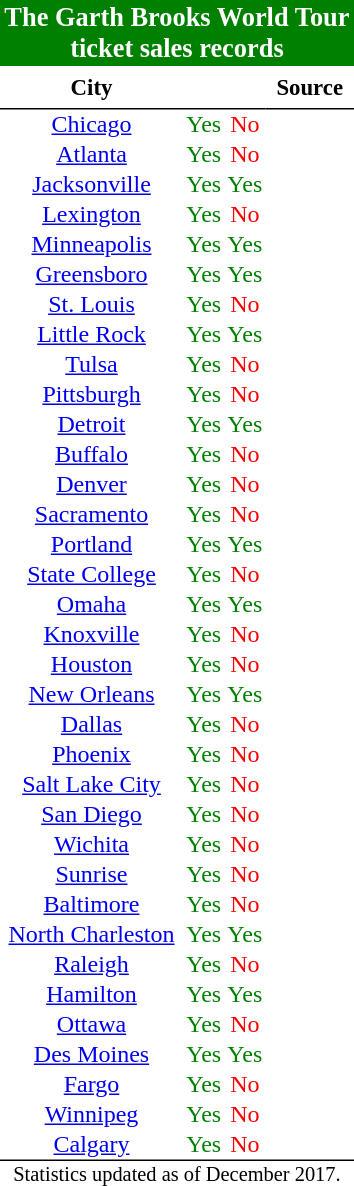<table class="toccolours collapsible collapsed" cellpadding="1" cellspacing="0" style="float: right; clear: both; margin: 0 0 1em 1em; text-align:right;">
<tr>
<th colspan="4" style="color:white; background-color:#008000; padding-right:3px; padding-left:3px; font-size:110%; text-align:center">The Garth Brooks World Tour<br>ticket sales records</th>
</tr>
<tr style="font-size:95%; text-align:center">
<th style="border-bottom:1px solid black; padding:5px">City</th>
<th style="border-bottom:1px solid black; padding:5px"></th>
<th style="border-bottom:1px solid black; padding:5px"></th>
<th style="border-bottom:1px solid black; padding:5px">Source</th>
</tr>
<tr style="text-align:center">
<td><a href='#'>Chicago</a></td>
<td style="color:green;">Yes</td>
<td style="color:red;">No</td>
<td></td>
</tr>
<tr style="text-align:center">
<td><a href='#'>Atlanta</a></td>
<td style="color:green;">Yes</td>
<td style="color:red;">No</td>
<td></td>
</tr>
<tr style="text-align:center">
<td><a href='#'>Jacksonville</a></td>
<td style="color:green;">Yes</td>
<td style="color:green;">Yes</td>
<td></td>
</tr>
<tr style="text-align:center">
<td><a href='#'>Lexington</a></td>
<td style="color:green;">Yes</td>
<td style="color:red;">No</td>
<td></td>
</tr>
<tr style="text-align:center">
<td><a href='#'>Minneapolis</a></td>
<td style="color:green;">Yes</td>
<td style="color:green;">Yes</td>
<td></td>
</tr>
<tr style="text-align:center">
<td><a href='#'>Greensboro</a></td>
<td style="color:green;">Yes</td>
<td style="color:green;">Yes</td>
<td></td>
</tr>
<tr style="text-align:center">
<td><a href='#'>St. Louis</a></td>
<td style="color:green;">Yes</td>
<td style="color:red;">No</td>
<td></td>
</tr>
<tr style="text-align:center">
<td><a href='#'>Little Rock</a></td>
<td style="color:green;">Yes</td>
<td style="color:green;">Yes</td>
<td></td>
</tr>
<tr style="text-align:center">
<td><a href='#'>Tulsa</a></td>
<td style="color:green;">Yes</td>
<td style="color:red;">No</td>
<td></td>
</tr>
<tr style="text-align:center">
<td><a href='#'>Pittsburgh</a></td>
<td style="color:green;">Yes</td>
<td style="color:red;">No</td>
<td></td>
</tr>
<tr style="text-align:center">
<td><a href='#'>Detroit</a></td>
<td style="color:green;">Yes</td>
<td style="color:green;">Yes</td>
<td></td>
</tr>
<tr style="text-align:center">
<td><a href='#'>Buffalo</a></td>
<td style="color:green;">Yes</td>
<td style="color:red;">No</td>
<td></td>
</tr>
<tr style="text-align:center">
<td><a href='#'>Denver</a></td>
<td style="color:green;">Yes</td>
<td style="color:red;">No</td>
<td></td>
</tr>
<tr style="text-align:center">
<td><a href='#'>Sacramento</a></td>
<td style="color:green;">Yes</td>
<td style="color:red;">No</td>
<td></td>
</tr>
<tr style="text-align:center">
<td><a href='#'>Portland</a></td>
<td style="color:green;">Yes</td>
<td style="color:green;">Yes</td>
<td></td>
</tr>
<tr style="text-align:center">
<td><a href='#'>State College</a></td>
<td style="color:green;">Yes</td>
<td style="color:red;">No</td>
<td></td>
</tr>
<tr style="text-align:center">
<td><a href='#'>Omaha</a></td>
<td style="color:green;">Yes</td>
<td style="color:green;">Yes</td>
<td></td>
</tr>
<tr style="text-align:center">
<td><a href='#'>Knoxville</a></td>
<td style="color:green;">Yes</td>
<td style="color:red;">No</td>
<td></td>
</tr>
<tr style="text-align:center">
<td><a href='#'>Houston</a></td>
<td style="color:green;">Yes</td>
<td style="color:red;">No</td>
<td></td>
</tr>
<tr style="text-align:center">
<td><a href='#'>New Orleans</a></td>
<td style="color:green;">Yes</td>
<td style="color:green;">Yes</td>
<td></td>
</tr>
<tr style="text-align:center">
<td><a href='#'>Dallas</a></td>
<td style="color:green;">Yes</td>
<td style="color:red;">No</td>
<td></td>
</tr>
<tr style="text-align:center">
<td><a href='#'>Phoenix</a></td>
<td style="color:green;">Yes</td>
<td style="color:red;">No</td>
<td></td>
</tr>
<tr>
</tr>
<tr style="text-align:center">
<td><a href='#'>Salt Lake City</a></td>
<td style="color:green;">Yes</td>
<td style="color:red;">No</td>
<td></td>
</tr>
<tr>
</tr>
<tr style="text-align:center">
<td><a href='#'>San Diego</a></td>
<td style="color:green;">Yes</td>
<td style="color:red;">No</td>
<td></td>
</tr>
<tr>
</tr>
<tr style="text-align:center">
<td><a href='#'>Wichita</a></td>
<td style="color:green;">Yes</td>
<td style="color:red;">No</td>
<td></td>
</tr>
<tr>
</tr>
<tr style="text-align:center">
<td><a href='#'>Sunrise</a></td>
<td style="color:green;">Yes</td>
<td style="color:red;">No</td>
<td></td>
</tr>
<tr>
</tr>
<tr style="text-align:center">
<td><a href='#'>Baltimore</a></td>
<td style="color:green;">Yes</td>
<td style="color:red;">No</td>
<td></td>
</tr>
<tr>
</tr>
<tr style="text-align:center">
<td><a href='#'>North Charleston</a></td>
<td style="color:green;">Yes</td>
<td style="color:green;">Yes</td>
<td></td>
</tr>
<tr>
</tr>
<tr style="text-align:center">
<td><a href='#'>Raleigh</a></td>
<td style="color:green;">Yes</td>
<td style="color:red;">No</td>
<td></td>
</tr>
<tr>
</tr>
<tr style="text-align:center">
<td><a href='#'>Hamilton</a></td>
<td style="color:green;">Yes</td>
<td style="color:green;">Yes</td>
<td></td>
</tr>
<tr>
</tr>
<tr style="text-align:center">
<td><a href='#'>Ottawa</a></td>
<td style="color:green;">Yes</td>
<td style="color:red;">No</td>
<td></td>
</tr>
<tr>
</tr>
<tr style="text-align:center">
<td><a href='#'>Des Moines</a></td>
<td style="color:green;">Yes</td>
<td style="color:green;">Yes</td>
<td></td>
</tr>
<tr>
</tr>
<tr style="text-align:center">
<td><a href='#'>Fargo</a></td>
<td style="color:green;">Yes</td>
<td style="color:red;">No</td>
<td></td>
</tr>
<tr>
</tr>
<tr style="text-align:center">
<td><a href='#'>Winnipeg</a></td>
<td style="color:green;">Yes</td>
<td style="color:red;">No</td>
<td></td>
</tr>
<tr>
</tr>
<tr style="text-align:center">
<td><a href='#'>Calgary</a></td>
<td style="color:green;">Yes</td>
<td style="color:red;">No</td>
<td></td>
</tr>
<tr |->
<td colspan=4 style="border-top:1px solid black; font-size:85%; text-align:center">Statistics updated as of December 2017.</td>
</tr>
</table>
